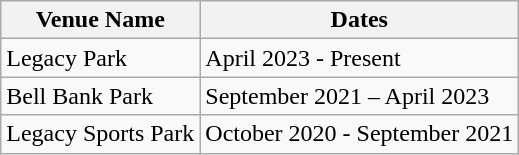<table class="wikitable">
<tr>
<th>Venue Name</th>
<th>Dates</th>
</tr>
<tr>
<td>Legacy Park</td>
<td>April 2023 - Present</td>
</tr>
<tr>
<td>Bell Bank Park</td>
<td>September 2021 – April 2023</td>
</tr>
<tr>
<td>Legacy Sports Park</td>
<td>October 2020 - September 2021</td>
</tr>
</table>
